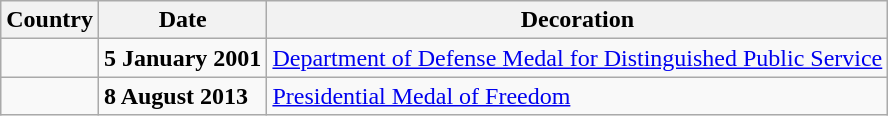<table class="wikitable sortable">
<tr>
<th>Country</th>
<th>Date</th>
<th>Decoration</th>
</tr>
<tr>
<td></td>
<td><strong>5 January 2001</strong></td>
<td><a href='#'>Department of Defense Medal for Distinguished Public Service</a></td>
</tr>
<tr>
<td></td>
<td><strong>8 August 2013</strong></td>
<td><a href='#'>Presidential Medal of Freedom</a></td>
</tr>
</table>
